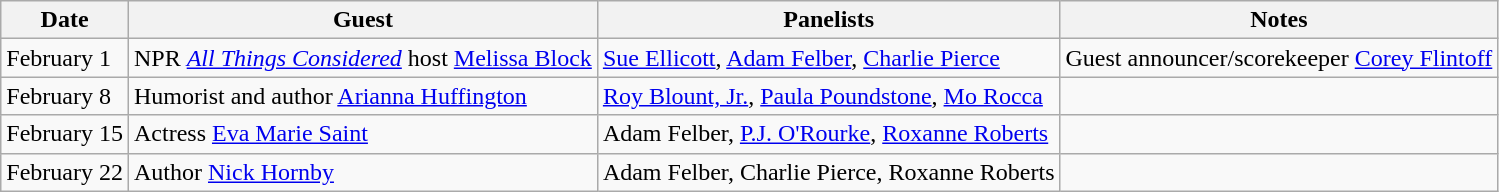<table class="wikitable">
<tr ">
<th>Date</th>
<th>Guest</th>
<th>Panelists</th>
<th>Notes</th>
</tr>
<tr>
<td>February 1</td>
<td>NPR <em><a href='#'>All Things Considered</a></em> host <a href='#'>Melissa Block</a></td>
<td><a href='#'>Sue Ellicott</a>, <a href='#'>Adam Felber</a>, <a href='#'>Charlie Pierce</a></td>
<td>Guest announcer/scorekeeper <a href='#'>Corey Flintoff</a></td>
</tr>
<tr>
<td>February 8</td>
<td>Humorist and author <a href='#'>Arianna Huffington</a></td>
<td><a href='#'>Roy Blount, Jr.</a>, <a href='#'>Paula Poundstone</a>, <a href='#'>Mo Rocca</a></td>
<td></td>
</tr>
<tr>
<td>February 15</td>
<td>Actress <a href='#'>Eva Marie Saint</a></td>
<td>Adam Felber, <a href='#'>P.J. O'Rourke</a>, <a href='#'>Roxanne Roberts</a></td>
<td></td>
</tr>
<tr>
<td>February 22</td>
<td>Author <a href='#'>Nick Hornby</a></td>
<td>Adam Felber, Charlie Pierce, Roxanne Roberts</td>
<td></td>
</tr>
</table>
